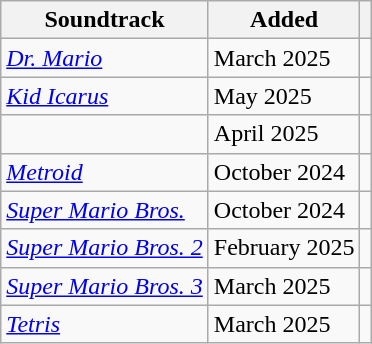<table class="wikitable sortable">
<tr>
<th>Soundtrack</th>
<th>Added</th>
<th class="unsortable"></th>
</tr>
<tr>
<td><em><a href='#'>Dr. Mario</a></em></td>
<td>March 2025</td>
<td align="center"></td>
</tr>
<tr>
<td><em><a href='#'>Kid Icarus</a></em></td>
<td>May 2025</td>
<td align="center"></td>
</tr>
<tr>
<td><em></em></td>
<td>April 2025</td>
<td align="center"></td>
</tr>
<tr>
<td><em><a href='#'>Metroid</a></em></td>
<td>October 2024</td>
<td align="center"></td>
</tr>
<tr>
<td><em><a href='#'>Super Mario Bros.</a></em></td>
<td>October 2024</td>
<td align="center"></td>
</tr>
<tr>
<td><em><a href='#'>Super Mario Bros. 2</a></em></td>
<td>February 2025</td>
<td align="center"></td>
</tr>
<tr>
<td><em><a href='#'>Super Mario Bros. 3</a></em></td>
<td>March 2025</td>
<td align="center"></td>
</tr>
<tr>
<td><em><a href='#'>Tetris</a></em></td>
<td>March 2025</td>
<td align="center"></td>
</tr>
</table>
